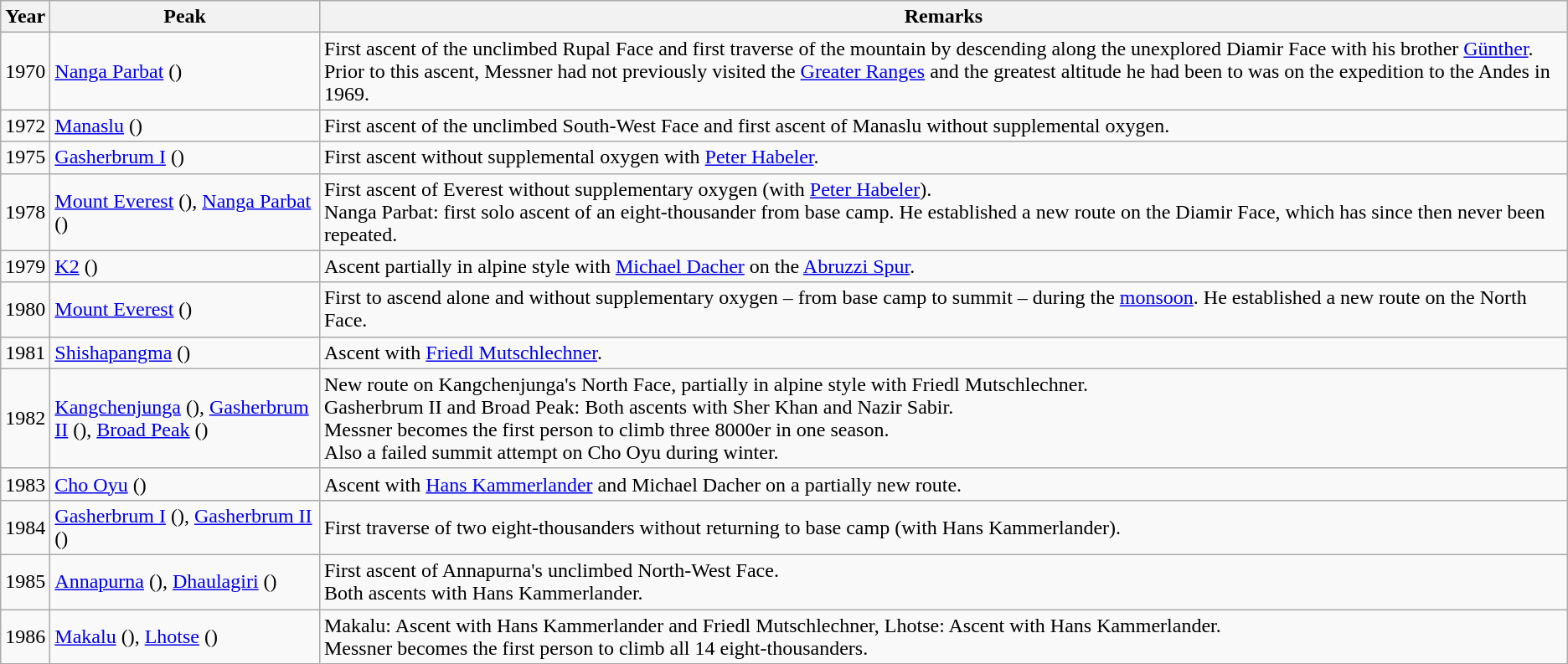<table class="wikitable">
<tr>
<th>Year</th>
<th>Peak</th>
<th>Remarks</th>
</tr>
<tr>
<td>1970</td>
<td><a href='#'>Nanga Parbat</a> ()</td>
<td>First ascent of the unclimbed Rupal Face and first traverse of the mountain by descending along the unexplored Diamir Face with his brother <a href='#'>Günther</a>. Prior to this ascent, Messner had not previously visited the <a href='#'>Greater Ranges</a> and the greatest altitude he had been to was on the expedition to the Andes in 1969. </td>
</tr>
<tr>
<td>1972</td>
<td><a href='#'>Manaslu</a> ()</td>
<td>First ascent of the unclimbed South-West Face and first ascent of Manaslu without supplemental oxygen.</td>
</tr>
<tr>
<td>1975</td>
<td><a href='#'>Gasherbrum I</a> ()</td>
<td>First ascent without supplemental oxygen with <a href='#'>Peter Habeler</a>.</td>
</tr>
<tr>
<td>1978</td>
<td><a href='#'>Mount Everest</a> (), <a href='#'>Nanga Parbat</a> ()</td>
<td>First ascent of Everest without supplementary oxygen (with <a href='#'>Peter Habeler</a>).<br>Nanga Parbat: first solo ascent of an eight-thousander from base camp. He established a new route on the Diamir Face, which has since then never been repeated.</td>
</tr>
<tr>
<td>1979</td>
<td><a href='#'>K2</a> ()</td>
<td>Ascent partially in alpine style with <a href='#'>Michael Dacher</a> on the <a href='#'>Abruzzi Spur</a>.</td>
</tr>
<tr>
<td>1980</td>
<td><a href='#'>Mount Everest</a> ()</td>
<td>First to ascend alone and without supplementary oxygen – from base camp to summit – during the <a href='#'>monsoon</a>. He established a new route on the North Face.</td>
</tr>
<tr>
<td>1981</td>
<td><a href='#'>Shishapangma</a> ()</td>
<td>Ascent with <a href='#'>Friedl Mutschlechner</a>.</td>
</tr>
<tr>
<td>1982</td>
<td><a href='#'>Kangchenjunga</a> (), <a href='#'>Gasherbrum II</a> (), <a href='#'>Broad Peak</a> ()</td>
<td>New route on Kangchenjunga's North Face, partially in alpine style with Friedl Mutschlechner.<br>Gasherbrum II and Broad Peak: Both ascents with Sher Khan and Nazir Sabir.<br>Messner becomes the first person to climb three 8000er in one season.<br>Also a failed summit attempt on Cho Oyu during winter.</td>
</tr>
<tr>
<td>1983</td>
<td><a href='#'>Cho Oyu</a> ()</td>
<td>Ascent with <a href='#'>Hans Kammerlander</a> and Michael Dacher on a partially new route.</td>
</tr>
<tr>
<td>1984</td>
<td><a href='#'>Gasherbrum I</a> (), <a href='#'>Gasherbrum II</a> ()</td>
<td>First traverse of two eight-thousanders without returning to base camp (with Hans Kammerlander).</td>
</tr>
<tr>
<td>1985</td>
<td><a href='#'>Annapurna</a> (), <a href='#'>Dhaulagiri</a> ()</td>
<td>First ascent of Annapurna's unclimbed North-West Face.<br>Both ascents with Hans Kammerlander.</td>
</tr>
<tr>
<td>1986</td>
<td><a href='#'>Makalu</a> (), <a href='#'>Lhotse</a> ()</td>
<td>Makalu: Ascent with Hans Kammerlander and Friedl Mutschlechner, Lhotse: Ascent with Hans Kammerlander.<br>Messner becomes the first person to climb all 14 eight-thousanders.</td>
</tr>
</table>
